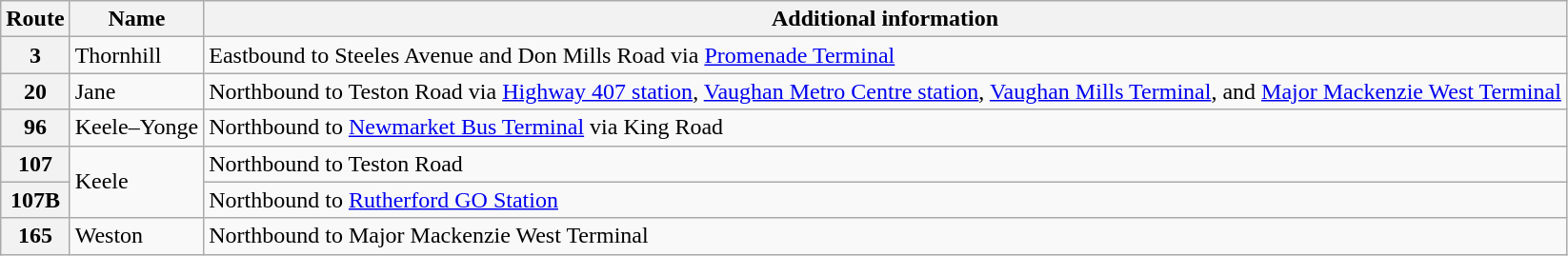<table class="wikitable">
<tr>
<th>Route</th>
<th>Name</th>
<th>Additional information</th>
</tr>
<tr>
<th>3</th>
<td>Thornhill</td>
<td>Eastbound to Steeles Avenue and Don Mills Road via <a href='#'>Promenade Terminal</a></td>
</tr>
<tr>
<th>20</th>
<td>Jane</td>
<td>Northbound to Teston Road via <a href='#'>Highway 407 station</a>, <a href='#'>Vaughan Metro Centre station</a>, <a href='#'>Vaughan Mills Terminal</a>, and <a href='#'>Major Mackenzie West Terminal</a></td>
</tr>
<tr>
<th>96</th>
<td>Keele–Yonge</td>
<td>Northbound to <a href='#'>Newmarket Bus Terminal</a> via King Road</td>
</tr>
<tr>
<th>107</th>
<td rowspan="2">Keele</td>
<td>Northbound to Teston Road</td>
</tr>
<tr>
<th>107B</th>
<td>Northbound to <a href='#'>Rutherford GO Station</a><br></td>
</tr>
<tr>
<th>165</th>
<td>Weston</td>
<td>Northbound to Major Mackenzie West Terminal</td>
</tr>
</table>
